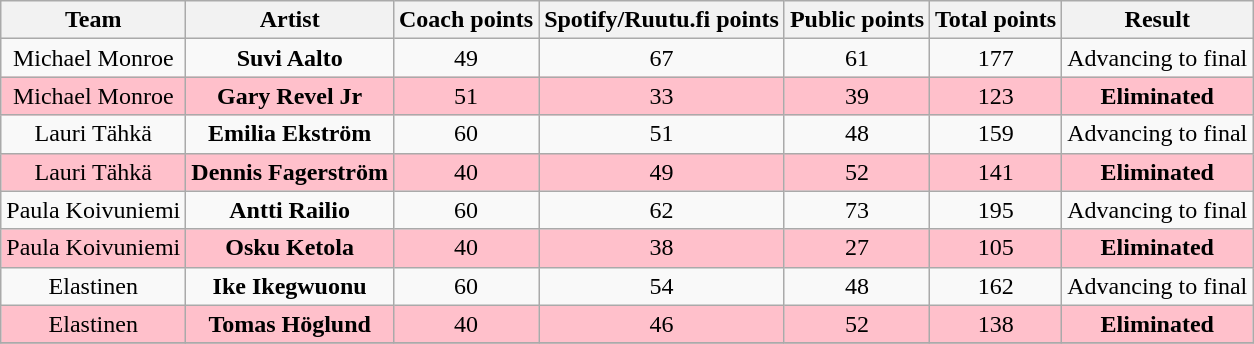<table class="wikitable sortable" style="text-align: center; width: auto;">
<tr>
<th>Team</th>
<th>Artist</th>
<th>Coach points</th>
<th>Spotify/Ruutu.fi points</th>
<th>Public points</th>
<th>Total points</th>
<th>Result</th>
</tr>
<tr>
<td>Michael Monroe</td>
<td><strong>Suvi Aalto</strong></td>
<td align="center">49</td>
<td align="center">67</td>
<td align="center">61</td>
<td align="center">177</td>
<td>Advancing to final</td>
</tr>
<tr style="background:pink;">
<td>Michael Monroe</td>
<td><strong>Gary Revel Jr</strong></td>
<td align="center">51</td>
<td align="center">33</td>
<td align="center">39</td>
<td align="center">123</td>
<td><strong>Eliminated</strong></td>
</tr>
<tr>
<td>Lauri Tähkä</td>
<td><strong>Emilia Ekström</strong></td>
<td align="center">60</td>
<td align="center">51</td>
<td align="center">48</td>
<td align="center">159</td>
<td>Advancing to final</td>
</tr>
<tr style="background:pink;">
<td>Lauri Tähkä</td>
<td><strong>Dennis Fagerström</strong></td>
<td align="center">40</td>
<td align="center">49</td>
<td align="center">52</td>
<td align="center">141</td>
<td><strong>Eliminated</strong></td>
</tr>
<tr>
<td>Paula Koivuniemi</td>
<td><strong>Antti Railio</strong></td>
<td align="center">60</td>
<td align="center">62</td>
<td align="center">73</td>
<td align="center">195</td>
<td>Advancing to final</td>
</tr>
<tr style="background:pink;">
<td>Paula Koivuniemi</td>
<td><strong>Osku Ketola</strong></td>
<td align="center">40</td>
<td align="center">38</td>
<td align="center">27</td>
<td align="center">105</td>
<td><strong>Eliminated</strong></td>
</tr>
<tr>
<td>Elastinen</td>
<td><strong>Ike Ikegwuonu</strong></td>
<td align="center">60</td>
<td align="center">54</td>
<td align="center">48</td>
<td align="center">162</td>
<td>Advancing to final</td>
</tr>
<tr style="background:pink;">
<td>Elastinen</td>
<td><strong>Tomas Höglund</strong></td>
<td align="center">40</td>
<td align="center">46</td>
<td align="center">52</td>
<td align="center">138</td>
<td><strong>Eliminated</strong></td>
</tr>
<tr bgcolor=white>
</tr>
</table>
